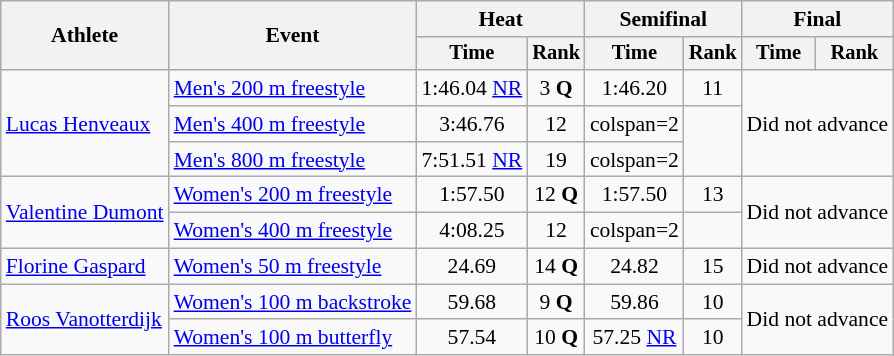<table class=wikitable style="font-size:90%">
<tr>
<th rowspan="2">Athlete</th>
<th rowspan="2">Event</th>
<th colspan="2">Heat</th>
<th colspan="2">Semifinal</th>
<th colspan="2">Final</th>
</tr>
<tr style="font-size:95%">
<th>Time</th>
<th>Rank</th>
<th>Time</th>
<th>Rank</th>
<th>Time</th>
<th>Rank</th>
</tr>
<tr align=center>
<td align=left  rowspan=3><a href='#'>Lucas Henveaux</a></td>
<td align=left><a href='#'>Men's 200 m freestyle</a></td>
<td>1:46.04 <a href='#'>NR</a></td>
<td>3 <strong>Q</strong></td>
<td>1:46.20</td>
<td>11</td>
<td rowspan =3 colspan=2>Did not advance</td>
</tr>
<tr align=center>
<td align=left><a href='#'>Men's 400 m freestyle</a></td>
<td>3:46.76</td>
<td>12</td>
<td>colspan=2 </td>
</tr>
<tr align=center>
<td align=left><a href='#'>Men's 800 m freestyle</a></td>
<td>7:51.51 <a href='#'>NR</a></td>
<td>19</td>
<td>colspan=2 </td>
</tr>
<tr align=center>
<td align=left rowspan=2><a href='#'>Valentine Dumont</a></td>
<td align=left><a href='#'>Women's 200 m freestyle</a></td>
<td>1:57.50</td>
<td>12 <strong>Q</strong></td>
<td>1:57.50</td>
<td>13</td>
<td rowspan=2 colspan=2>Did not advance</td>
</tr>
<tr align=center>
<td align=left><a href='#'>Women's 400 m freestyle</a></td>
<td>4:08.25</td>
<td>12</td>
<td>colspan=2 </td>
</tr>
<tr align=center>
<td align=left><a href='#'>Florine Gaspard</a></td>
<td align=left><a href='#'>Women's 50 m freestyle</a></td>
<td>24.69</td>
<td>14 <strong>Q</strong></td>
<td>24.82</td>
<td>15</td>
<td colspan=2>Did not advance</td>
</tr>
<tr align=center>
<td align=left rowspan=2><a href='#'>Roos Vanotterdijk</a></td>
<td align=left><a href='#'>Women's 100 m backstroke</a></td>
<td>59.68</td>
<td>9 <strong>Q</strong></td>
<td>59.86</td>
<td>10</td>
<td rowspan=2 colspan=2>Did not advance</td>
</tr>
<tr align=center>
<td align=left><a href='#'>Women's 100 m butterfly</a></td>
<td>57.54</td>
<td>10 <strong>Q</strong></td>
<td>57.25 <a href='#'>NR</a></td>
<td>10</td>
</tr>
</table>
